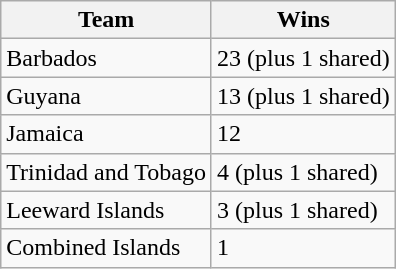<table class="wikitable">
<tr>
<th>Team</th>
<th>Wins</th>
</tr>
<tr>
<td>Barbados</td>
<td>23 (plus 1 shared)</td>
</tr>
<tr>
<td>Guyana</td>
<td>13 (plus 1 shared)</td>
</tr>
<tr>
<td>Jamaica</td>
<td>12</td>
</tr>
<tr>
<td>Trinidad and Tobago</td>
<td>4 (plus 1 shared)</td>
</tr>
<tr>
<td>Leeward Islands</td>
<td>3 (plus 1 shared)</td>
</tr>
<tr>
<td>Combined Islands</td>
<td>1</td>
</tr>
</table>
